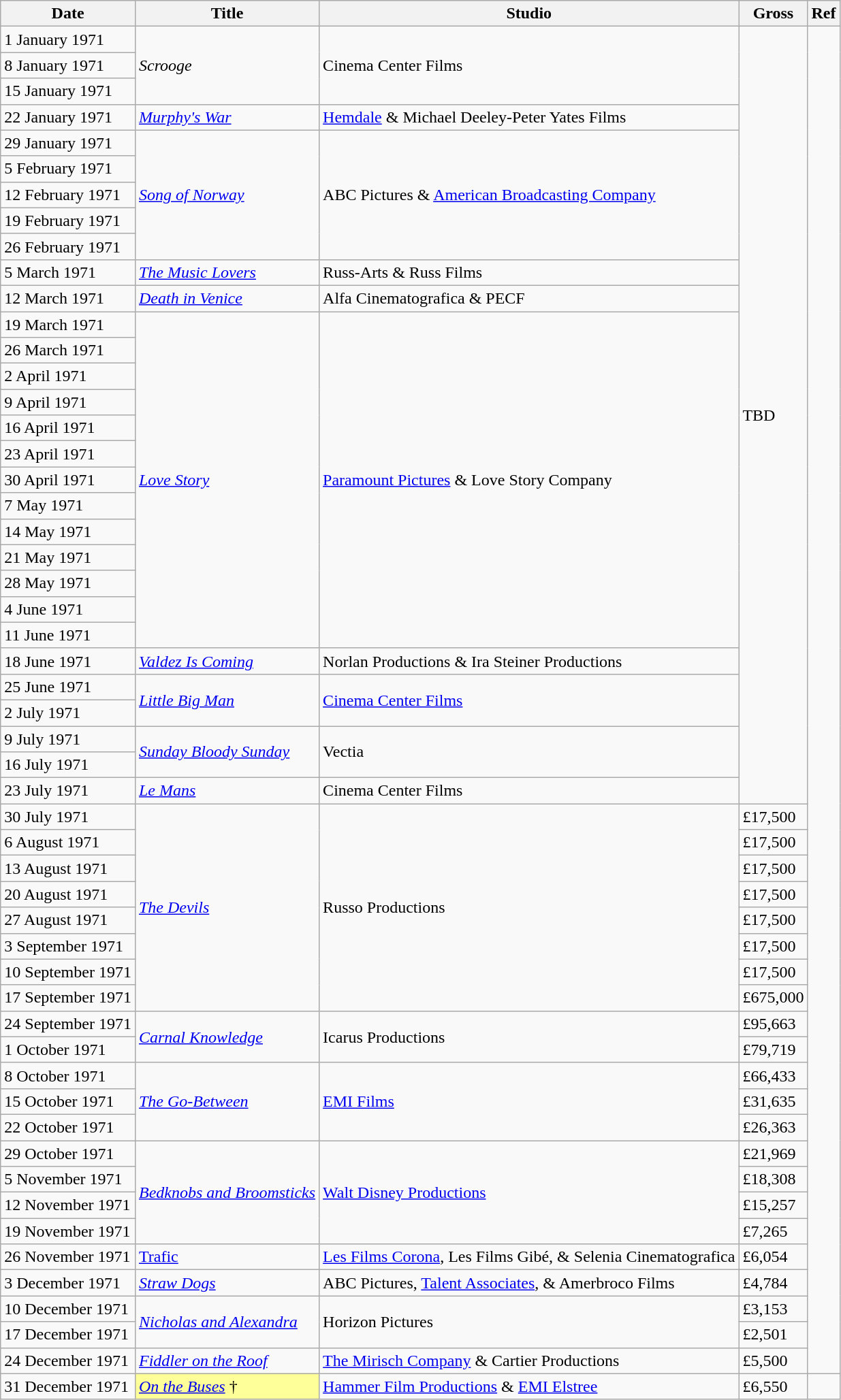<table class="wikitable sortable">
<tr>
<th scope="col">Date</th>
<th scope="col">Title</th>
<th scope="col">Studio</th>
<th scope="col">Gross</th>
<th scope="col">Ref</th>
</tr>
<tr>
<td>1 January 1971</td>
<td rowspan="3"><em>Scrooge</em></td>
<td rowspan="3">Cinema Center Films</td>
<td rowspan="30">TBD</td>
<td rowspan="52"></td>
</tr>
<tr>
<td>8 January 1971</td>
</tr>
<tr>
<td>15 January 1971</td>
</tr>
<tr>
<td>22 January 1971</td>
<td><em><a href='#'>Murphy's War</a></em></td>
<td><a href='#'>Hemdale</a> & Michael Deeley-Peter Yates Films</td>
</tr>
<tr>
<td>29 January 1971</td>
<td rowspan="5"><em><a href='#'>Song of Norway</a></em></td>
<td rowspan="5">ABC Pictures & <a href='#'>American Broadcasting Company</a></td>
</tr>
<tr>
<td>5 February 1971</td>
</tr>
<tr>
<td>12 February 1971</td>
</tr>
<tr>
<td>19 February 1971</td>
</tr>
<tr>
<td>26 February 1971</td>
</tr>
<tr>
<td>5 March 1971</td>
<td><em><a href='#'>The Music Lovers</a></em></td>
<td>Russ-Arts & Russ Films</td>
</tr>
<tr>
<td>12 March 1971</td>
<td><a href='#'><em>Death in Venice</em></a></td>
<td>Alfa Cinematografica & PECF</td>
</tr>
<tr>
<td>19 March 1971</td>
<td rowspan="13"><em><a href='#'>Love Story</a></em></td>
<td rowspan="13"><a href='#'>Paramount Pictures</a> & Love Story Company</td>
</tr>
<tr>
<td>26 March 1971</td>
</tr>
<tr>
<td>2 April 1971</td>
</tr>
<tr>
<td>9 April 1971</td>
</tr>
<tr>
<td>16 April 1971</td>
</tr>
<tr>
<td>23 April 1971</td>
</tr>
<tr>
<td>30 April 1971</td>
</tr>
<tr>
<td>7 May 1971</td>
</tr>
<tr>
<td>14 May 1971</td>
</tr>
<tr>
<td>21 May 1971</td>
</tr>
<tr>
<td>28 May 1971</td>
</tr>
<tr>
<td>4 June 1971</td>
</tr>
<tr>
<td>11 June 1971</td>
</tr>
<tr>
<td>18 June 1971</td>
<td><em><a href='#'>Valdez Is Coming</a></em></td>
<td>Norlan Productions & Ira Steiner Productions</td>
</tr>
<tr>
<td>25 June 1971</td>
<td rowspan="2"><a href='#'><em>Little Big Man</em></a></td>
<td rowspan="2"><a href='#'>Cinema Center Films</a></td>
</tr>
<tr>
<td>2 July 1971</td>
</tr>
<tr>
<td>9 July 1971</td>
<td rowspan="2"><em><a href='#'>Sunday Bloody Sunday</a></em></td>
<td rowspan="2">Vectia</td>
</tr>
<tr>
<td>16 July 1971</td>
</tr>
<tr>
<td>23 July 1971</td>
<td><em><a href='#'>Le Mans</a></em></td>
<td>Cinema Center Films</td>
</tr>
<tr>
<td>30 July 1971</td>
<td rowspan="8"><em><a href='#'>The Devils</a></em></td>
<td rowspan="8">Russo Productions</td>
<td>£17,500</td>
</tr>
<tr>
<td>6 August 1971</td>
<td>£17,500</td>
</tr>
<tr>
<td>13 August 1971</td>
<td>£17,500</td>
</tr>
<tr>
<td>20 August 1971</td>
<td>£17,500</td>
</tr>
<tr>
<td>27 August 1971</td>
<td>£17,500</td>
</tr>
<tr>
<td>3 September 1971</td>
<td>£17,500</td>
</tr>
<tr>
<td>10 September 1971</td>
<td>£17,500</td>
</tr>
<tr>
<td>17 September 1971</td>
<td>£675,000</td>
</tr>
<tr>
<td>24 September 1971</td>
<td rowspan="2"><em><a href='#'>Carnal Knowledge</a></em></td>
<td rowspan="2">Icarus Productions</td>
<td>£95,663</td>
</tr>
<tr>
<td>1 October 1971</td>
<td>£79,719</td>
</tr>
<tr>
<td>8 October 1971</td>
<td rowspan="3"><em><a href='#'>The Go-Between</a></em></td>
<td rowspan="3"><a href='#'>EMI Films</a></td>
<td>£66,433</td>
</tr>
<tr>
<td>15 October 1971</td>
<td>£31,635</td>
</tr>
<tr>
<td>22 October 1971</td>
<td>£26,363</td>
</tr>
<tr>
<td>29 October 1971</td>
<td rowspan="4"><em><a href='#'>Bedknobs and Broomsticks</a></em></td>
<td rowspan="4"><a href='#'>Walt Disney Productions</a></td>
<td>£21,969</td>
</tr>
<tr>
<td>5 November 1971</td>
<td>£18,308</td>
</tr>
<tr>
<td>12 November 1971</td>
<td>£15,257</td>
</tr>
<tr>
<td>19 November 1971</td>
<td>£7,265</td>
</tr>
<tr>
<td>26 November 1971</td>
<td><a href='#'>Trafic</a></td>
<td><a href='#'>Les Films Corona</a>, Les Films Gibé, & Selenia Cinematografica</td>
<td>£6,054</td>
</tr>
<tr>
<td>3 December 1971</td>
<td><em><a href='#'>Straw Dogs</a></em></td>
<td>ABC Pictures, <a href='#'>Talent Associates</a>, & Amerbroco Films</td>
<td>£4,784</td>
</tr>
<tr>
<td>10 December 1971</td>
<td rowspan="2"><em><a href='#'>Nicholas and Alexandra</a></em></td>
<td rowspan="2">Horizon Pictures</td>
<td>£3,153</td>
</tr>
<tr>
<td>17 December 1971</td>
<td>£2,501</td>
</tr>
<tr>
<td>24 December 1971</td>
<td><em><a href='#'>Fiddler on the Roof</a></em></td>
<td><a href='#'>The Mirisch Company</a> & Cartier Productions</td>
<td>£5,500</td>
</tr>
<tr>
<td>31 December 1971</td>
<td style="background-color:#FFFF99"><em><a href='#'>On the Buses</a></em> †</td>
<td><a href='#'>Hammer Film Productions</a> & <a href='#'>EMI Elstree</a></td>
<td>£6,550</td>
<td></td>
</tr>
</table>
